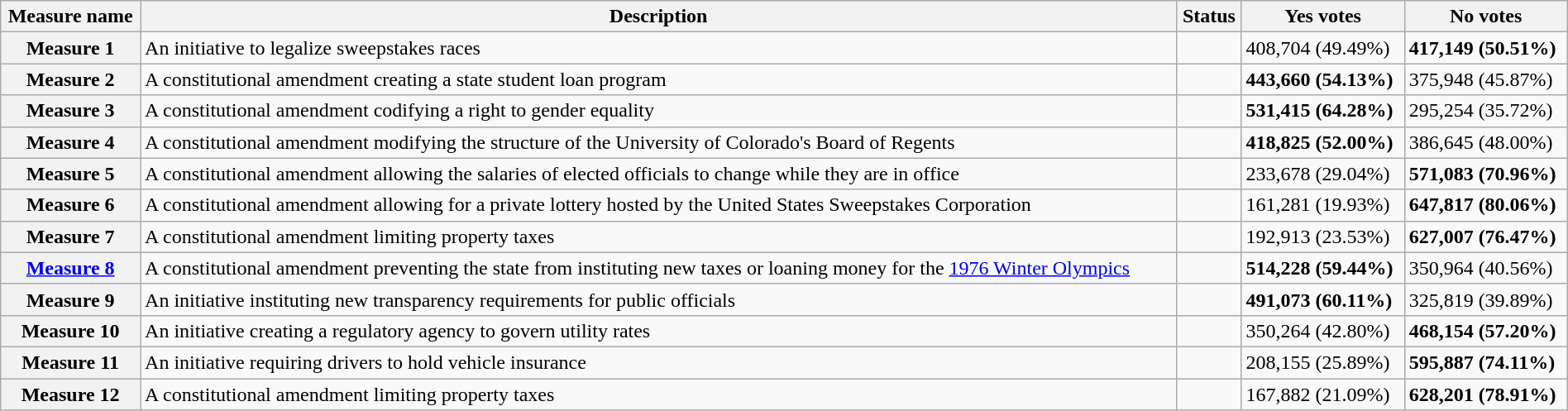<table class="wikitable sortable plainrowheaders" style="width:100%">
<tr>
<th scope="col">Measure name</th>
<th class="unsortable" scope="col">Description</th>
<th scope="col">Status</th>
<th scope="col">Yes votes</th>
<th scope="col">No votes</th>
</tr>
<tr>
<th scope="row">Measure 1</th>
<td>An initiative to legalize sweepstakes races</td>
<td></td>
<td>408,704 (49.49%)</td>
<td><strong>417,149 (50.51%)</strong></td>
</tr>
<tr>
<th scope="row">Measure 2</th>
<td>A constitutional amendment creating a state student loan program</td>
<td></td>
<td><strong>443,660 (54.13%)</strong></td>
<td>375,948 (45.87%)</td>
</tr>
<tr>
<th scope="row">Measure 3</th>
<td>A constitutional amendment codifying a right to gender equality</td>
<td></td>
<td><strong>531,415 (64.28%)</strong></td>
<td>295,254 (35.72%)</td>
</tr>
<tr>
<th scope="row">Measure 4</th>
<td>A constitutional amendment modifying the structure of the University of Colorado's Board of Regents</td>
<td></td>
<td><strong>418,825 (52.00%)</strong></td>
<td>386,645 (48.00%)</td>
</tr>
<tr>
<th scope="row">Measure 5</th>
<td>A constitutional amendment allowing the salaries of elected officials to change while they are in office</td>
<td></td>
<td>233,678 (29.04%)</td>
<td><strong>571,083 (70.96%)</strong></td>
</tr>
<tr>
<th scope="row">Measure 6</th>
<td>A constitutional amendment allowing for a private lottery hosted by the United States Sweepstakes Corporation</td>
<td></td>
<td>161,281 (19.93%)</td>
<td><strong>647,817 (80.06%)</strong></td>
</tr>
<tr>
<th scope="row">Measure 7</th>
<td>A constitutional amendment limiting property taxes</td>
<td></td>
<td>192,913 (23.53%)</td>
<td><strong>627,007 (76.47%)</strong></td>
</tr>
<tr>
<th scope="row"><a href='#'>Measure 8</a></th>
<td>A constitutional amendment preventing the state from instituting new taxes or loaning money for the <a href='#'>1976 Winter Olympics</a></td>
<td></td>
<td><strong>514,228 (59.44%)</strong></td>
<td>350,964 (40.56%)</td>
</tr>
<tr>
<th scope="row">Measure 9</th>
<td>An initiative instituting new transparency requirements for public officials</td>
<td></td>
<td><strong>491,073 (60.11%)</strong></td>
<td>325,819 (39.89%)</td>
</tr>
<tr>
<th scope="row">Measure 10</th>
<td>An initiative creating a regulatory agency to govern utility rates</td>
<td></td>
<td>350,264 (42.80%)</td>
<td><strong>468,154 (57.20%)</strong></td>
</tr>
<tr>
<th scope="row">Measure 11</th>
<td>An initiative requiring drivers to hold vehicle insurance</td>
<td></td>
<td>208,155 (25.89%)</td>
<td><strong>595,887 (74.11%)</strong></td>
</tr>
<tr>
<th scope="row">Measure 12</th>
<td>A constitutional amendment limiting property taxes</td>
<td></td>
<td>167,882 (21.09%)</td>
<td><strong>628,201 (78.91%)</strong></td>
</tr>
</table>
